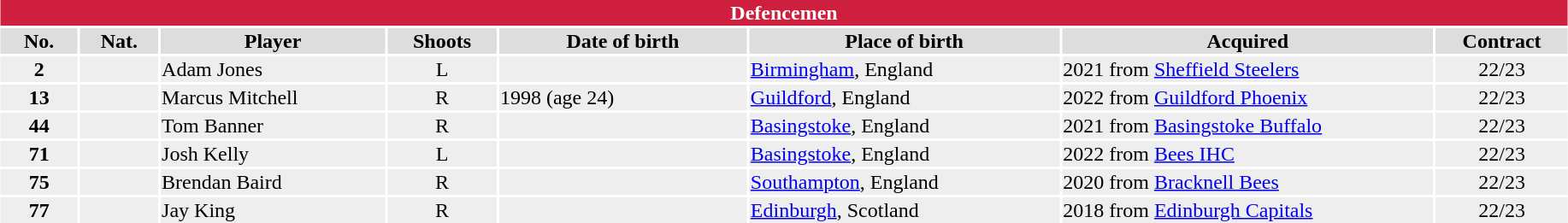<table class="toccolours"  style="width:97%; clear:both; margin:1.5em auto; text-align:center;">
<tr>
<th colspan="11" style="background:#ce1f3e; color:#FFFFFF;">Defencemen</th>
</tr>
<tr style="background:#ddd;">
<th width=5%>No.</th>
<th width=5%>Nat.</th>
<th !width=22%>Player</th>
<th width=7%>Shoots</th>
<th width=16%>Date of birth</th>
<th width=20%>Place of birth</th>
<th width=24%>Acquired</th>
<td><strong>Contract</strong></td>
</tr>
<tr style="background:#eee;">
<td><strong>2</strong></td>
<td></td>
<td align=left>Adam Jones</td>
<td>L</td>
<td align=left></td>
<td align=left><a href='#'>Birmingham</a>, England</td>
<td align=left>2021 from <a href='#'>Sheffield Steelers</a></td>
<td>22/23</td>
</tr>
<tr style="background:#eee;">
<td><strong>13</strong></td>
<td></td>
<td align=left>Marcus Mitchell</td>
<td>R</td>
<td align=left>1998 (age 24)</td>
<td align=left><a href='#'>Guildford</a>, England</td>
<td align=left>2022 from <a href='#'>Guildford Phoenix</a></td>
<td>22/23</td>
</tr>
<tr style="background:#eee;">
<td><strong>44</strong></td>
<td></td>
<td align=left>Tom Banner</td>
<td>R</td>
<td align=left></td>
<td align=left><a href='#'>Basingstoke</a>, England</td>
<td align=left>2021 from <a href='#'>Basingstoke Buffalo</a></td>
<td>22/23</td>
</tr>
<tr style="background:#eee;">
<td><strong>71</strong></td>
<td></td>
<td align=left>Josh Kelly</td>
<td>L</td>
<td align=left></td>
<td align=left><a href='#'>Basingstoke</a>, England</td>
<td align=left>2022 from <a href='#'>Bees IHC</a></td>
<td>22/23</td>
</tr>
<tr style="background:#eee;">
<td><strong>75</strong></td>
<td></td>
<td align=left>Brendan Baird</td>
<td>R</td>
<td align=left></td>
<td align=left><a href='#'>Southampton</a>, England</td>
<td align=left>2020 from <a href='#'>Bracknell Bees</a></td>
<td>22/23</td>
</tr>
<tr style="background:#eee;">
<td><strong>77</strong></td>
<td></td>
<td align=left>Jay King</td>
<td>R</td>
<td align=left></td>
<td align=left><a href='#'>Edinburgh</a>, Scotland</td>
<td align=left>2018 from <a href='#'>Edinburgh Capitals</a></td>
<td>22/23</td>
</tr>
</table>
